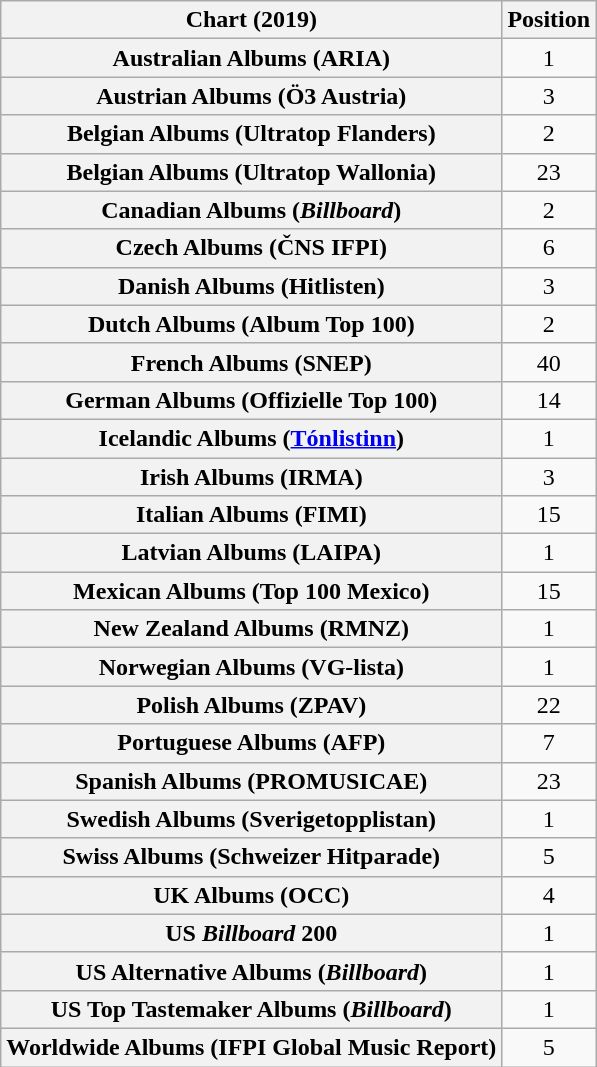<table class="wikitable sortable plainrowheaders" style="text-align:center">
<tr>
<th scope="col">Chart (2019)</th>
<th scope="col">Position</th>
</tr>
<tr>
<th scope="row">Australian Albums (ARIA)</th>
<td>1</td>
</tr>
<tr>
<th scope="row">Austrian Albums (Ö3 Austria)</th>
<td>3</td>
</tr>
<tr>
<th scope="row">Belgian Albums (Ultratop Flanders)</th>
<td>2</td>
</tr>
<tr>
<th scope="row">Belgian Albums (Ultratop Wallonia)</th>
<td>23</td>
</tr>
<tr>
<th scope="row">Canadian Albums (<em>Billboard</em>)</th>
<td>2</td>
</tr>
<tr>
<th scope="row">Czech Albums (ČNS IFPI)</th>
<td>6</td>
</tr>
<tr>
<th scope="row">Danish Albums (Hitlisten)</th>
<td>3</td>
</tr>
<tr>
<th scope="row">Dutch Albums (Album Top 100)</th>
<td>2</td>
</tr>
<tr>
<th scope="row">French Albums (SNEP)</th>
<td>40</td>
</tr>
<tr>
<th scope="row">German Albums (Offizielle Top 100)</th>
<td>14</td>
</tr>
<tr>
<th scope="row">Icelandic Albums (<a href='#'>Tónlistinn</a>)</th>
<td>1</td>
</tr>
<tr>
<th scope="row">Irish Albums (IRMA)</th>
<td>3</td>
</tr>
<tr>
<th scope="row">Italian Albums (FIMI)</th>
<td>15</td>
</tr>
<tr>
<th scope="row">Latvian Albums (LAIPA)</th>
<td>1</td>
</tr>
<tr>
<th scope="row">Mexican Albums (Top 100 Mexico)</th>
<td>15</td>
</tr>
<tr>
<th scope="row">New Zealand Albums (RMNZ)</th>
<td>1</td>
</tr>
<tr>
<th scope="row">Norwegian Albums (VG-lista)</th>
<td>1</td>
</tr>
<tr>
<th scope="row">Polish Albums (ZPAV)</th>
<td>22</td>
</tr>
<tr>
<th scope="row">Portuguese Albums (AFP)</th>
<td>7</td>
</tr>
<tr>
<th scope="row">Spanish Albums (PROMUSICAE)</th>
<td>23</td>
</tr>
<tr>
<th scope="row">Swedish Albums (Sverigetopplistan)</th>
<td>1</td>
</tr>
<tr>
<th scope="row">Swiss Albums (Schweizer Hitparade)</th>
<td>5</td>
</tr>
<tr>
<th scope="row">UK Albums (OCC)</th>
<td>4</td>
</tr>
<tr>
<th scope="row">US <em>Billboard</em> 200</th>
<td>1</td>
</tr>
<tr>
<th scope="row">US Alternative Albums (<em>Billboard</em>)</th>
<td>1</td>
</tr>
<tr>
<th scope="row">US Top Tastemaker Albums (<em>Billboard</em>)</th>
<td>1</td>
</tr>
<tr>
<th scope="row">Worldwide Albums (IFPI Global Music Report)</th>
<td>5</td>
</tr>
</table>
